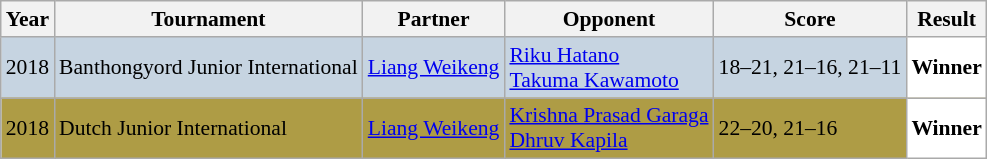<table class="sortable wikitable" style="font-size: 90%;">
<tr>
<th>Year</th>
<th>Tournament</th>
<th>Partner</th>
<th>Opponent</th>
<th>Score</th>
<th>Result</th>
</tr>
<tr style="background:#C6D4E1">
<td align="center">2018</td>
<td align="left">Banthongyord Junior International</td>
<td align="left"> <a href='#'>Liang Weikeng</a></td>
<td align="left"> <a href='#'>Riku Hatano</a><br> <a href='#'>Takuma Kawamoto</a></td>
<td align="left">18–21, 21–16, 21–11</td>
<td style="text-align:left; background:white"> <strong>Winner</strong></td>
</tr>
<tr style="background:#AE9C45">
<td align="center">2018</td>
<td align="left">Dutch Junior International</td>
<td align="left"> <a href='#'>Liang Weikeng</a></td>
<td align="left"> <a href='#'>Krishna Prasad Garaga</a><br> <a href='#'>Dhruv Kapila</a></td>
<td align="left">22–20, 21–16</td>
<td style="text-align:left; background:white"> <strong>Winner</strong></td>
</tr>
</table>
